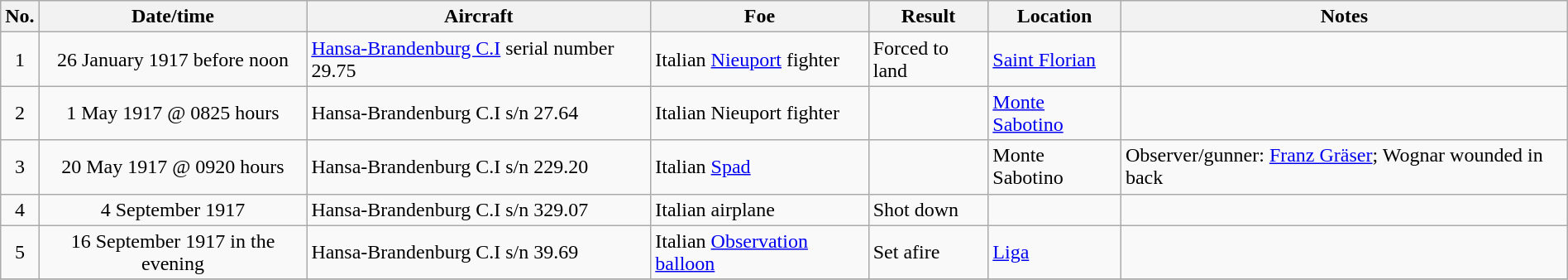<table class="wikitable" border="1" style="margin: 1em auto 1em auto">
<tr>
<th>No.</th>
<th>Date/time</th>
<th>Aircraft</th>
<th>Foe</th>
<th>Result</th>
<th>Location</th>
<th>Notes</th>
</tr>
<tr>
<td align="center">1</td>
<td align="center">26 January 1917 before noon</td>
<td><a href='#'>Hansa-Brandenburg C.I</a> serial number 29.75</td>
<td>Italian <a href='#'>Nieuport</a> fighter</td>
<td>Forced to land</td>
<td><a href='#'>Saint Florian</a></td>
<td></td>
</tr>
<tr>
<td align="center">2</td>
<td align="center">1 May 1917 @ 0825 hours</td>
<td>Hansa-Brandenburg C.I s/n 27.64</td>
<td>Italian Nieuport fighter</td>
<td></td>
<td><a href='#'>Monte Sabotino</a></td>
<td></td>
</tr>
<tr>
<td align="center">3</td>
<td align="center">20 May 1917 @ 0920 hours</td>
<td>Hansa-Brandenburg C.I s/n 229.20</td>
<td>Italian <a href='#'>Spad</a></td>
<td></td>
<td>Monte Sabotino</td>
<td>Observer/gunner: <a href='#'>Franz Gräser</a>; Wognar wounded in back</td>
</tr>
<tr>
<td align="center">4</td>
<td align="center">4 September 1917</td>
<td>Hansa-Brandenburg C.I s/n 329.07</td>
<td>Italian airplane</td>
<td>Shot down</td>
<td></td>
<td></td>
</tr>
<tr>
<td align="center">5</td>
<td align="center">16 September 1917 in the evening</td>
<td>Hansa-Brandenburg C.I s/n 39.69</td>
<td>Italian <a href='#'>Observation balloon</a></td>
<td>Set afire</td>
<td><a href='#'>Liga</a></td>
<td></td>
</tr>
<tr>
</tr>
</table>
